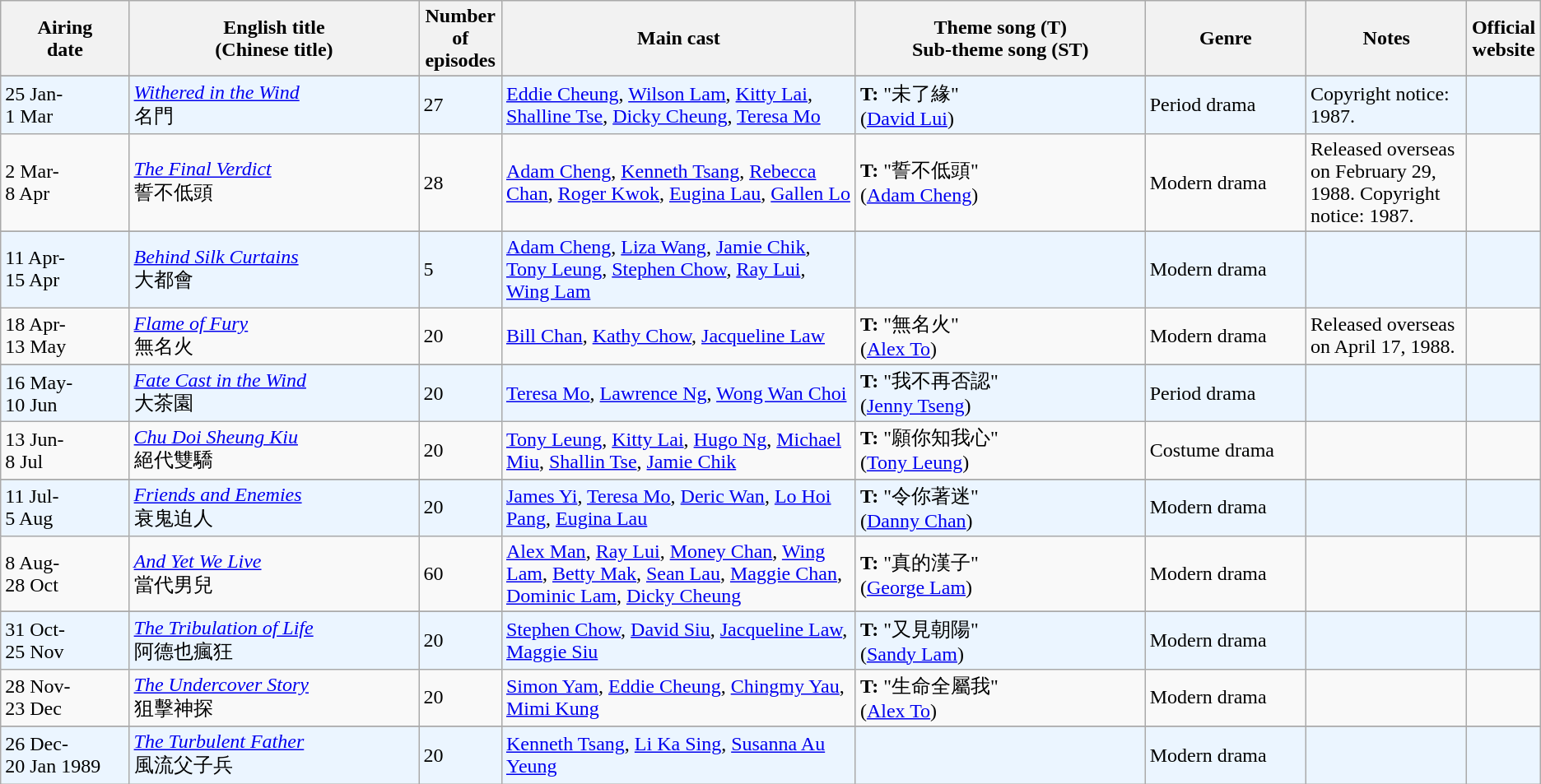<table class="wikitable">
<tr>
<th align=center width=8% bgcolor="silver">Airing<br>date</th>
<th align=center width=18% bgcolor="silver">English title <br> (Chinese title)</th>
<th align=center width=5% bgcolor="silver">Number of episodes</th>
<th align=center width=22% bgcolor="silver">Main cast</th>
<th align=center width=18% bgcolor="silver">Theme song (T) <br>Sub-theme song (ST)</th>
<th align=center width=10% bgcolor="silver">Genre</th>
<th align=center width=10% bgcolor="silver">Notes</th>
<th align=center width=1% bgcolor="silver">Official website</th>
</tr>
<tr>
</tr>
<tr ---- bgcolor="#ebf5ff">
<td>25 Jan- <br> 1 Mar</td>
<td><em><a href='#'>Withered in the Wind</a></em> <br> 名門</td>
<td>27</td>
<td><a href='#'>Eddie Cheung</a>, <a href='#'>Wilson Lam</a>, <a href='#'>Kitty Lai</a>, <a href='#'>Shalline Tse</a>, <a href='#'>Dicky Cheung</a>, <a href='#'>Teresa Mo</a></td>
<td><strong>T:</strong> "未了緣" <br> (<a href='#'>David Lui</a>)</td>
<td>Period drama</td>
<td>Copyright notice: 1987.</td>
<td></td>
</tr>
<tr>
<td>2 Mar- <br> 8 Apr</td>
<td><em><a href='#'>The Final Verdict</a></em> <br> 誓不低頭</td>
<td>28</td>
<td><a href='#'>Adam Cheng</a>, <a href='#'>Kenneth Tsang</a>, <a href='#'>Rebecca Chan</a>, <a href='#'>Roger Kwok</a>, <a href='#'>Eugina Lau</a>, <a href='#'>Gallen Lo</a></td>
<td><strong>T:</strong> "誓不低頭" <br> (<a href='#'>Adam Cheng</a>)</td>
<td>Modern drama</td>
<td>Released overseas on February 29, 1988. Copyright notice: 1987.</td>
<td></td>
</tr>
<tr>
</tr>
<tr ---- bgcolor="#ebf5ff">
<td>11 Apr- <br> 15 Apr</td>
<td><em><a href='#'>Behind Silk Curtains</a></em> <br> 大都會</td>
<td>5</td>
<td><a href='#'>Adam Cheng</a>, <a href='#'>Liza Wang</a>, <a href='#'>Jamie Chik</a>, <a href='#'>Tony Leung</a>, <a href='#'>Stephen Chow</a>, <a href='#'>Ray Lui</a>, <a href='#'>Wing Lam</a></td>
<td></td>
<td>Modern drama</td>
<td></td>
<td></td>
</tr>
<tr>
<td>18 Apr- <br> 13 May</td>
<td><em><a href='#'>Flame of Fury</a></em> <br> 無名火</td>
<td>20</td>
<td><a href='#'>Bill Chan</a>, <a href='#'>Kathy Chow</a>, <a href='#'>Jacqueline Law</a></td>
<td><strong>T:</strong> "無名火" <br> (<a href='#'>Alex To</a>)</td>
<td>Modern drama</td>
<td>Released overseas on April 17, 1988.</td>
<td></td>
</tr>
<tr>
</tr>
<tr>
</tr>
<tr ---- bgcolor="#ebf5ff">
<td>16 May- <br> 10 Jun</td>
<td><em><a href='#'>Fate Cast in the Wind</a></em> <br> 大茶園</td>
<td>20</td>
<td><a href='#'>Teresa Mo</a>, <a href='#'>Lawrence Ng</a>, <a href='#'>Wong Wan Choi</a></td>
<td><strong>T:</strong> "我不再否認" <br> (<a href='#'>Jenny Tseng</a>)</td>
<td>Period drama</td>
<td></td>
<td></td>
</tr>
<tr>
<td>13 Jun- <br> 8 Jul</td>
<td><em> <a href='#'>Chu Doi Sheung Kiu</a></em> <br> 絕代雙驕</td>
<td>20</td>
<td><a href='#'>Tony Leung</a>, <a href='#'>Kitty Lai</a>, <a href='#'>Hugo Ng</a>, <a href='#'>Michael Miu</a>, <a href='#'>Shallin Tse</a>, <a href='#'>Jamie Chik</a></td>
<td><strong>T:</strong> "願你知我心" <br> (<a href='#'>Tony Leung</a>)</td>
<td>Costume drama</td>
<td></td>
<td></td>
</tr>
<tr>
</tr>
<tr ---- bgcolor="#ebf5ff">
<td>11 Jul- <br> 5 Aug</td>
<td><em><a href='#'>Friends and Enemies</a></em><br> 衰鬼迫人</td>
<td>20</td>
<td><a href='#'>James Yi</a>, <a href='#'>Teresa Mo</a>, <a href='#'>Deric Wan</a>, <a href='#'>Lo Hoi Pang</a>, <a href='#'>Eugina Lau</a></td>
<td><strong>T:</strong> "令你著迷" <br> (<a href='#'>Danny Chan</a>)</td>
<td>Modern drama</td>
<td></td>
<td></td>
</tr>
<tr>
<td>8 Aug- <br> 28 Oct</td>
<td><em><a href='#'>And Yet We Live</a></em> <br> 當代男兒</td>
<td>60</td>
<td><a href='#'>Alex Man</a>, <a href='#'>Ray Lui</a>, <a href='#'>Money Chan</a>, <a href='#'>Wing Lam</a>, <a href='#'>Betty Mak</a>, <a href='#'>Sean Lau</a>, <a href='#'>Maggie Chan</a>, <a href='#'>Dominic Lam</a>, <a href='#'>Dicky Cheung</a></td>
<td><strong>T:</strong> "真的漢子" <br> (<a href='#'>George Lam</a>)</td>
<td>Modern drama</td>
<td></td>
<td></td>
</tr>
<tr>
</tr>
<tr ---- bgcolor="#ebf5ff">
<td>31 Oct- <br> 25 Nov</td>
<td><em><a href='#'>The Tribulation of Life</a></em> <br> 阿德也瘋狂</td>
<td>20</td>
<td><a href='#'>Stephen Chow</a>, <a href='#'>David Siu</a>, <a href='#'>Jacqueline Law</a>, <a href='#'>Maggie Siu</a></td>
<td><strong>T:</strong> "又見朝陽" <br> (<a href='#'>Sandy Lam</a>)</td>
<td>Modern drama</td>
<td></td>
<td></td>
</tr>
<tr>
<td>28 Nov- <br> 23 Dec</td>
<td><em><a href='#'>The Undercover Story</a></em> <br> 狙擊神探</td>
<td>20</td>
<td><a href='#'>Simon Yam</a>, <a href='#'>Eddie Cheung</a>, <a href='#'>Chingmy Yau</a>, <a href='#'>Mimi Kung</a></td>
<td><strong>T:</strong> "生命全屬我" <br> (<a href='#'>Alex To</a>)</td>
<td>Modern drama</td>
<td></td>
<td></td>
</tr>
<tr>
</tr>
<tr ---- bgcolor="#ebf5ff">
<td>26 Dec- <br> 20 Jan 1989</td>
<td><em><a href='#'>The Turbulent Father</a></em><br> 風流父子兵</td>
<td>20</td>
<td><a href='#'>Kenneth Tsang</a>, <a href='#'>Li Ka Sing</a>, <a href='#'>Susanna Au Yeung</a></td>
<td></td>
<td>Modern drama</td>
<td></td>
<td></td>
</tr>
</table>
